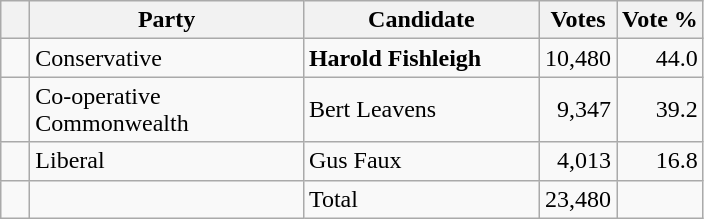<table class="wikitable">
<tr>
<th></th>
<th scope="col" width="175">Party</th>
<th scope="col" width="150">Candidate</th>
<th>Votes</th>
<th>Vote %</th>
</tr>
<tr>
<td>   </td>
<td>Conservative</td>
<td><strong>Harold Fishleigh</strong></td>
<td align=right>10,480</td>
<td align=right>44.0</td>
</tr>
<tr |>
<td>   </td>
<td>Co-operative Commonwealth</td>
<td>Bert Leavens</td>
<td align=right>9,347</td>
<td align=right>39.2</td>
</tr>
<tr |>
<td>   </td>
<td>Liberal</td>
<td>Gus Faux</td>
<td align=right>4,013</td>
<td align=right>16.8</td>
</tr>
<tr |>
<td></td>
<td></td>
<td>Total</td>
<td align=right>23,480</td>
<td></td>
</tr>
</table>
